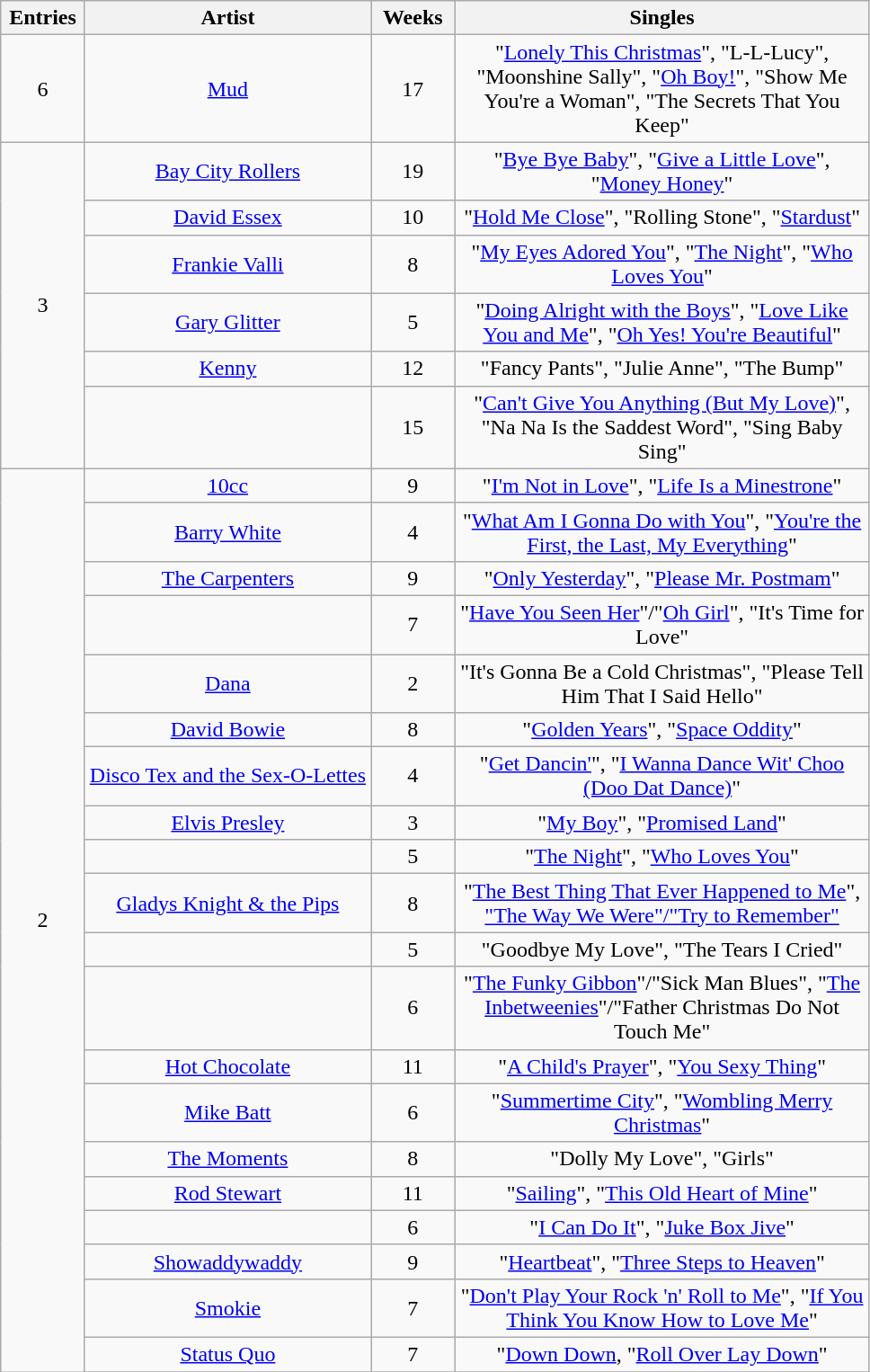<table class="wikitable sortable" style="text-align: center;">
<tr>
<th scope="col" style="width:55px;" data-sort-type="number">Entries</th>
<th scope="col" style="text-align:center;">Artist</th>
<th scope="col" style="width:55px;" data-sort-type="number">Weeks</th>
<th scope="col" style="width:300px;">Singles</th>
</tr>
<tr>
<td rowspan="1" style="text-align:center">6</td>
<td><a href='#'>Mud</a> </td>
<td>17</td>
<td>"<a href='#'>Lonely This Christmas</a>", "L-L-Lucy", "Moonshine Sally", "<a href='#'>Oh Boy!</a>", "Show Me You're a Woman", "The Secrets That You Keep"</td>
</tr>
<tr>
<td rowspan="6" style="text-align:center">3</td>
<td><a href='#'>Bay City Rollers</a></td>
<td>19</td>
<td>"<a href='#'>Bye Bye Baby</a>", "<a href='#'>Give a Little Love</a>", "<a href='#'>Money Honey</a>"</td>
</tr>
<tr>
<td><a href='#'>David Essex</a></td>
<td>10</td>
<td>"<a href='#'>Hold Me Close</a>", "Rolling Stone", "<a href='#'>Stardust</a>"</td>
</tr>
<tr>
<td><a href='#'>Frankie Valli</a> </td>
<td>8</td>
<td>"<a href='#'>My Eyes Adored You</a>", "<a href='#'>The Night</a>", "<a href='#'>Who Loves You</a>"</td>
</tr>
<tr>
<td><a href='#'>Gary Glitter</a> </td>
<td>5</td>
<td>"<a href='#'>Doing Alright with the Boys</a>", "<a href='#'>Love Like You and Me</a>", "<a href='#'>Oh Yes! You're Beautiful</a>"</td>
</tr>
<tr>
<td><a href='#'>Kenny</a></td>
<td>12</td>
<td>"Fancy Pants", "Julie Anne", "The Bump"</td>
</tr>
<tr>
<td></td>
<td>15</td>
<td>"<a href='#'>Can't Give You Anything (But My Love)</a>", "Na Na Is the Saddest Word", "Sing Baby Sing"</td>
</tr>
<tr>
<td rowspan="21" style="text-align:center">2</td>
<td><a href='#'>10cc</a></td>
<td>9</td>
<td>"<a href='#'>I'm Not in Love</a>", "<a href='#'>Life Is a Minestrone</a>"</td>
</tr>
<tr>
<td><a href='#'>Barry White</a> </td>
<td>4</td>
<td>"<a href='#'>What Am I Gonna Do with You</a>", "<a href='#'>You're the First, the Last, My Everything</a>"</td>
</tr>
<tr>
<td><a href='#'>The Carpenters</a></td>
<td>9</td>
<td>"<a href='#'>Only Yesterday</a>", "<a href='#'>Please Mr. Postmam</a>"</td>
</tr>
<tr>
<td></td>
<td>7</td>
<td>"<a href='#'>Have You Seen Her</a>"/"<a href='#'>Oh Girl</a>", "It's Time for Love"</td>
</tr>
<tr>
<td><a href='#'>Dana</a></td>
<td>2</td>
<td>"It's Gonna Be a Cold Christmas", "Please Tell Him That I Said Hello"</td>
</tr>
<tr>
<td><a href='#'>David Bowie</a></td>
<td>8</td>
<td>"<a href='#'>Golden Years</a>", "<a href='#'>Space Oddity</a>"</td>
</tr>
<tr>
<td><a href='#'>Disco Tex and the Sex-O-Lettes</a> </td>
<td>4</td>
<td>"<a href='#'>Get Dancin'</a>", "<a href='#'>I Wanna Dance Wit' Choo (Doo Dat Dance)</a>"</td>
</tr>
<tr>
<td><a href='#'>Elvis Presley</a> </td>
<td>3</td>
<td>"<a href='#'>My Boy</a>", "<a href='#'>Promised Land</a>"</td>
</tr>
<tr>
<td></td>
<td>5</td>
<td>"<a href='#'>The Night</a>", "<a href='#'>Who Loves You</a>"</td>
</tr>
<tr>
<td><a href='#'>Gladys Knight & the Pips</a></td>
<td>8</td>
<td>"<a href='#'>The Best Thing That Ever Happened to Me</a>", <a href='#'>"The Way We Were"/"Try to Remember"</a></td>
</tr>
<tr>
<td></td>
<td>5</td>
<td>"Goodbye My Love", "The Tears I Cried"</td>
</tr>
<tr>
<td></td>
<td>6</td>
<td>"<a href='#'>The Funky Gibbon</a>"/"Sick Man Blues", "<a href='#'>The Inbetweenies</a>"/"Father Christmas Do Not Touch Me"</td>
</tr>
<tr>
<td><a href='#'>Hot Chocolate</a></td>
<td>11</td>
<td>"<a href='#'>A Child's Prayer</a>", "<a href='#'>You Sexy Thing</a>"</td>
</tr>
<tr>
<td><a href='#'>Mike Batt</a> </td>
<td>6</td>
<td>"<a href='#'>Summertime City</a>", "<a href='#'>Wombling Merry Christmas</a>"</td>
</tr>
<tr>
<td><a href='#'>The Moments</a></td>
<td>8</td>
<td>"Dolly My Love", "Girls"</td>
</tr>
<tr>
<td><a href='#'>Rod Stewart</a></td>
<td>11</td>
<td>"<a href='#'>Sailing</a>", "<a href='#'>This Old Heart of Mine</a>"</td>
</tr>
<tr>
<td> </td>
<td>6</td>
<td>"<a href='#'>I Can Do It</a>", "<a href='#'>Juke Box Jive</a>"</td>
</tr>
<tr>
<td><a href='#'>Showaddywaddy</a></td>
<td>9</td>
<td>"<a href='#'>Heartbeat</a>", "<a href='#'>Three Steps to Heaven</a>"</td>
</tr>
<tr>
<td><a href='#'>Smokie</a></td>
<td>7</td>
<td>"<a href='#'>Don't Play Your Rock 'n' Roll to Me</a>", "<a href='#'>If You Think You Know How to Love Me</a>"</td>
</tr>
<tr>
<td><a href='#'>Status Quo</a></td>
<td>7</td>
<td>"<a href='#'>Down Down</a>, "<a href='#'>Roll Over Lay Down</a>"</td>
</tr>
<tr>
</tr>
</table>
